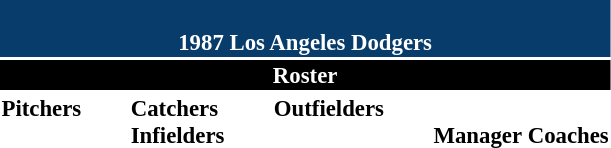<table class="toccolours" style="font-size: 95%;">
<tr>
<th colspan="10" style="background-color: #083c6b; color: #FFFFFF; text-align: center;"><br>1987 Los Angeles Dodgers</th>
</tr>
<tr>
<td colspan="74" style="background-color: black; color: #FFFFFF; text-align: center;"><strong>Roster</strong></td>
</tr>
<tr>
<td valign="top"><strong>Pitchers</strong><br> 



 
 
 

  

 
 

 

 
 
</td>
<td width="25px"></td>
<td valign="top"><strong>Catchers</strong><br>



<strong>Infielders</strong>












</td>
<td width="25px"></td>
<td valign="top"><strong>Outfielders</strong><br>










</td>
<td width="25px"></td>
<td valign="top"><br><strong>Manager</strong>

<strong>Coaches</strong>




</td>
</tr>
</table>
